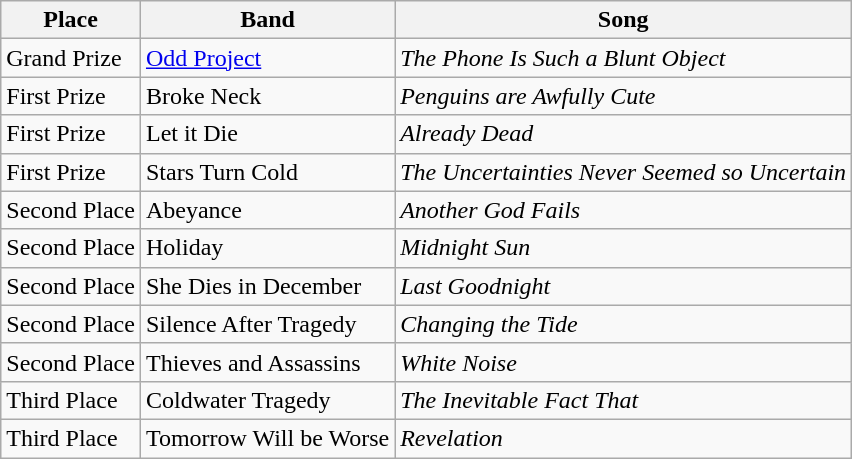<table class="wikitable">
<tr>
<th>Place</th>
<th>Band</th>
<th>Song</th>
</tr>
<tr>
<td>Grand Prize</td>
<td><a href='#'>Odd Project</a></td>
<td><em>The Phone Is Such a Blunt Object</em></td>
</tr>
<tr>
<td>First Prize</td>
<td>Broke Neck</td>
<td><em>Penguins are Awfully Cute</em></td>
</tr>
<tr>
<td>First Prize</td>
<td>Let it Die</td>
<td><em>Already Dead</em></td>
</tr>
<tr>
<td>First Prize</td>
<td>Stars Turn Cold</td>
<td><em>The Uncertainties Never Seemed so Uncertain</em></td>
</tr>
<tr>
<td>Second Place</td>
<td>Abeyance</td>
<td><em>Another God Fails</em></td>
</tr>
<tr>
<td>Second Place</td>
<td>Holiday</td>
<td><em>Midnight Sun</em></td>
</tr>
<tr>
<td>Second Place</td>
<td>She Dies in December</td>
<td><em>Last Goodnight</em></td>
</tr>
<tr>
<td>Second Place</td>
<td>Silence After Tragedy</td>
<td><em>Changing the Tide</em></td>
</tr>
<tr>
<td>Second Place</td>
<td>Thieves and Assassins</td>
<td><em>White Noise</em></td>
</tr>
<tr>
<td>Third Place</td>
<td>Coldwater Tragedy</td>
<td><em>The Inevitable Fact That</em></td>
</tr>
<tr>
<td>Third Place</td>
<td>Tomorrow Will be Worse</td>
<td><em>Revelation</em></td>
</tr>
</table>
